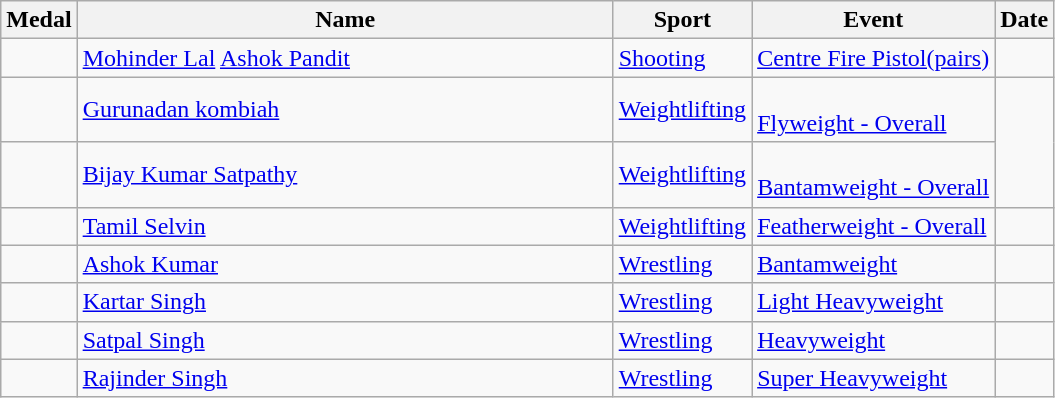<table class="wikitable sortable">
<tr>
<th>Medal</th>
<th width=350px>Name</th>
<th>Sport</th>
<th>Event</th>
<th>Date</th>
</tr>
<tr>
<td></td>
<td><a href='#'>Mohinder Lal</a> <a href='#'>Ashok Pandit</a></td>
<td><a href='#'>Shooting</a></td>
<td><a href='#'>Centre Fire Pistol(pairs)</a></td>
<td></td>
</tr>
<tr>
<td></td>
<td><a href='#'>Gurunadan kombiah</a></td>
<td><a href='#'>Weightlifting</a></td>
<td><br><a href='#'>Flyweight - Overall</a></td>
</tr>
<tr>
<td></td>
<td><a href='#'>Bijay Kumar Satpathy</a></td>
<td><a href='#'>Weightlifting</a></td>
<td><br><a href='#'>Bantamweight -  Overall</a></td>
</tr>
<tr>
<td></td>
<td><a href='#'>Tamil Selvin</a></td>
<td><a href='#'>Weightlifting</a></td>
<td><a href='#'>Featherweight - Overall</a></td>
<td></td>
</tr>
<tr>
<td></td>
<td><a href='#'>Ashok Kumar</a></td>
<td><a href='#'>Wrestling</a></td>
<td><a href='#'>Bantamweight</a></td>
<td></td>
</tr>
<tr>
<td></td>
<td><a href='#'>Kartar Singh</a></td>
<td><a href='#'>Wrestling</a></td>
<td><a href='#'>Light Heavyweight</a></td>
<td></td>
</tr>
<tr>
<td></td>
<td><a href='#'>Satpal Singh</a></td>
<td><a href='#'>Wrestling</a></td>
<td><a href='#'>Heavyweight</a></td>
<td></td>
</tr>
<tr>
<td></td>
<td><a href='#'>Rajinder Singh</a></td>
<td><a href='#'>Wrestling</a></td>
<td><a href='#'>Super Heavyweight</a></td>
<td></td>
</tr>
</table>
